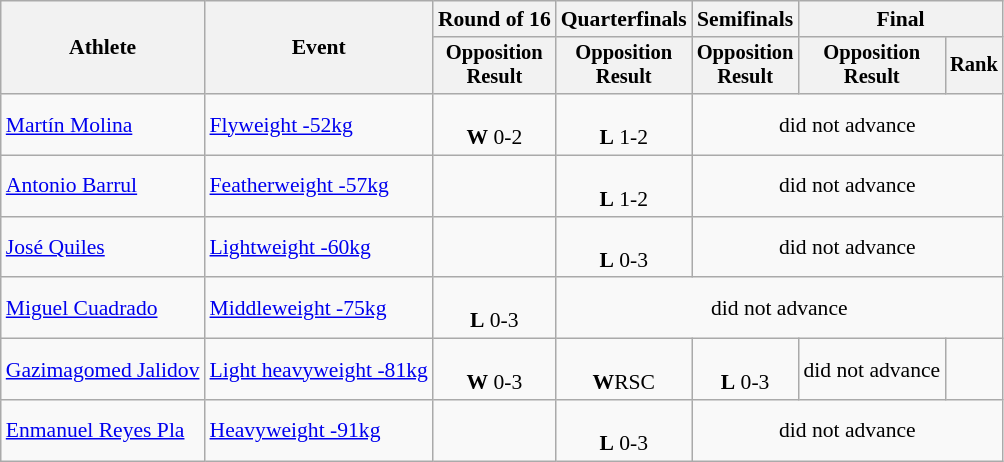<table class="wikitable" style="font-size:90%">
<tr>
<th rowspan=2>Athlete</th>
<th rowspan=2>Event</th>
<th>Round of 16</th>
<th>Quarterfinals</th>
<th>Semifinals</th>
<th colspan=2>Final</th>
</tr>
<tr style="font-size:95%">
<th>Opposition<br>Result</th>
<th>Opposition<br>Result</th>
<th>Opposition<br>Result</th>
<th>Opposition<br>Result</th>
<th>Rank</th>
</tr>
<tr align=center>
<td align=left><a href='#'>Martín Molina</a></td>
<td align=left><a href='#'>Flyweight -52kg</a></td>
<td><br><strong>W</strong> 0-2</td>
<td><br><strong>L</strong> 1-2</td>
<td colspan=3>did not advance</td>
</tr>
<tr align=center>
<td align=left><a href='#'>Antonio Barrul</a></td>
<td align=left><a href='#'>Featherweight -57kg</a></td>
<td></td>
<td><br><strong>L</strong> 1-2</td>
<td colspan=3>did not advance</td>
</tr>
<tr align=center>
<td align=left><a href='#'>José Quiles</a></td>
<td align=left><a href='#'>Lightweight -60kg</a></td>
<td></td>
<td><br><strong>L</strong> 0-3</td>
<td colspan=3>did not advance</td>
</tr>
<tr align=center>
<td align=left><a href='#'>Miguel Cuadrado</a></td>
<td align=left><a href='#'>Middleweight -75kg</a></td>
<td><br><strong>L</strong> 0-3</td>
<td colspan=4>did not advance</td>
</tr>
<tr align=center>
<td align=left><a href='#'>Gazimagomed Jalidov</a></td>
<td align=left><a href='#'>Light heavyweight -81kg</a></td>
<td><br><strong>W</strong> 0-3</td>
<td><br><strong>W</strong>RSC</td>
<td><br><strong>L</strong> 0-3</td>
<td>did not advance</td>
<td></td>
</tr>
<tr align=center>
<td align=left><a href='#'>Enmanuel Reyes Pla</a></td>
<td align=left><a href='#'>Heavyweight -91kg</a></td>
<td></td>
<td><br><strong>L</strong> 0-3</td>
<td colspan=3>did not advance</td>
</tr>
</table>
